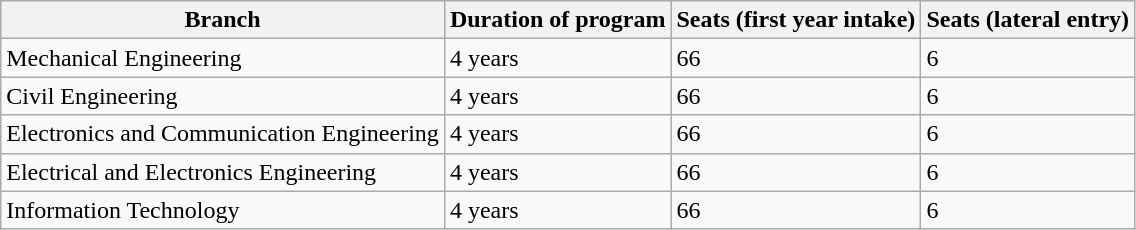<table class="wikitable">
<tr>
<th>Branch</th>
<th>Duration of program</th>
<th>Seats (first year intake)</th>
<th>Seats (lateral entry)</th>
</tr>
<tr>
<td>Mechanical Engineering</td>
<td>4 years</td>
<td>66</td>
<td>6</td>
</tr>
<tr>
<td>Civil Engineering</td>
<td>4 years</td>
<td>66</td>
<td>6</td>
</tr>
<tr>
<td>Electronics and Communication Engineering</td>
<td>4 years</td>
<td>66</td>
<td>6</td>
</tr>
<tr>
<td>Electrical and Electronics Engineering</td>
<td>4 years</td>
<td>66</td>
<td>6</td>
</tr>
<tr>
<td>Information Technology</td>
<td>4 years</td>
<td>66</td>
<td>6</td>
</tr>
</table>
